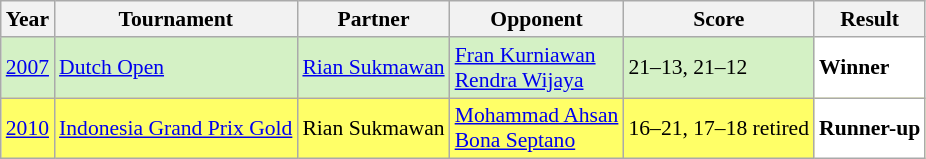<table class="sortable wikitable" style="font-size: 90%">
<tr>
<th>Year</th>
<th>Tournament</th>
<th>Partner</th>
<th>Opponent</th>
<th>Score</th>
<th>Result</th>
</tr>
<tr style="background:#D4F1C5">
<td align="center"><a href='#'>2007</a></td>
<td align="left"><a href='#'>Dutch Open</a></td>
<td align="left"> <a href='#'>Rian Sukmawan</a></td>
<td align="left"> <a href='#'>Fran Kurniawan</a> <br>  <a href='#'>Rendra Wijaya</a></td>
<td align="left">21–13, 21–12</td>
<td style="text-align:left; background:white"> <strong>Winner</strong></td>
</tr>
<tr style="background:#FFFF67">
<td align="center"><a href='#'>2010</a></td>
<td align="left"><a href='#'>Indonesia Grand Prix Gold</a></td>
<td align="left"> Rian Sukmawan</td>
<td align="left"> <a href='#'>Mohammad Ahsan</a> <br>  <a href='#'>Bona Septano</a></td>
<td align="left">16–21, 17–18 retired</td>
<td style="text-align:left; background:white"> <strong>Runner-up</strong></td>
</tr>
</table>
